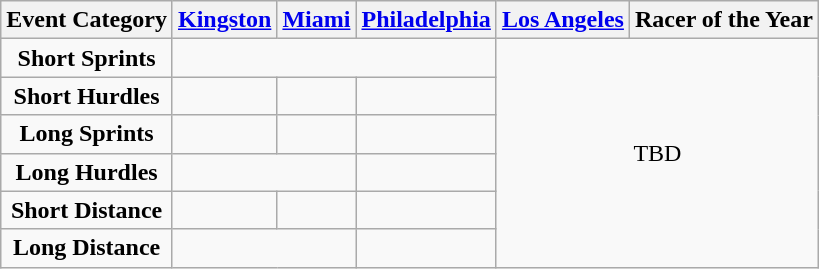<table class="wikitable" style="text-align:center;">
<tr>
<th scope="col">Event Category</th>
<th scope="col"><a href='#'>Kingston</a></th>
<th scope="col"><a href='#'>Miami</a></th>
<th scope="col"><a href='#'>Philadelphia</a></th>
<th scope="col"><a href='#'>Los Angeles</a></th>
<th>Racer of the Year</th>
</tr>
<tr>
<td><strong>Short Sprints</strong></td>
<td colspan="3"> </td>
<td colspan="2" rowspan="6">TBD</td>
</tr>
<tr>
<td><strong>Short Hurdles</strong></td>
<td> </td>
<td> </td>
<td> </td>
</tr>
<tr>
<td><strong>Long Sprints</strong></td>
<td> </td>
<td> </td>
<td> </td>
</tr>
<tr>
<td><strong>Long Hurdles</strong></td>
<td colspan="2"> </td>
<td> </td>
</tr>
<tr>
<td><strong>Short Distance</strong></td>
<td> </td>
<td> </td>
<td> </td>
</tr>
<tr>
<td><strong>Long Distance</strong></td>
<td colspan="2"> </td>
<td> </td>
</tr>
</table>
